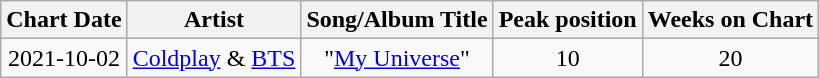<table class="wikitable sortable" style="text-align:center">
<tr>
<th>Chart Date</th>
<th>Artist</th>
<th>Song/Album Title</th>
<th>Peak position</th>
<th>Weeks on Chart</th>
</tr>
<tr>
<td>2021-10-02</td>
<td><a href='#'>Coldplay</a> & <a href='#'>BTS</a></td>
<td>"<a href='#'>My Universe</a>"</td>
<td>10</td>
<td>20</td>
</tr>
</table>
